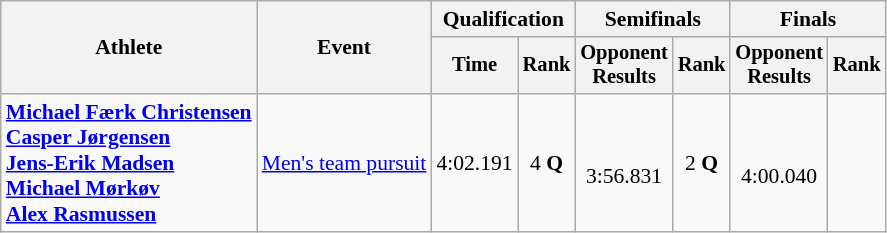<table class=wikitable style="font-size:90%">
<tr>
<th rowspan="2">Athlete</th>
<th rowspan="2">Event</th>
<th colspan="2">Qualification</th>
<th colspan="2">Semifinals</th>
<th colspan="2">Finals</th>
</tr>
<tr style="font-size:95%">
<th>Time</th>
<th>Rank</th>
<th>Opponent<br>Results</th>
<th>Rank</th>
<th>Opponent<br>Results</th>
<th>Rank</th>
</tr>
<tr align=center>
<td align=left><strong><a href='#'>Michael Færk Christensen</a><br><a href='#'>Casper Jørgensen</a><br><a href='#'>Jens-Erik Madsen</a><br><a href='#'>Michael Mørkøv</a><br><a href='#'>Alex Rasmussen</a></strong></td>
<td align=left><a href='#'>Men's team pursuit</a></td>
<td>4:02.191</td>
<td>4 <strong>Q</strong></td>
<td><br>3:56.831</td>
<td>2 <strong>Q</strong></td>
<td><br>4:00.040</td>
<td></td>
</tr>
</table>
